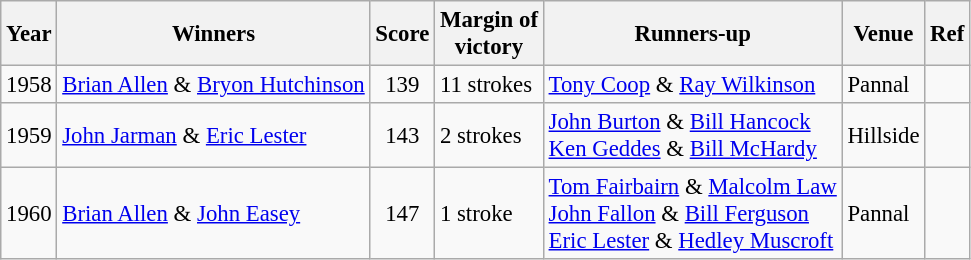<table class=wikitable style="font-size:95%">
<tr>
<th>Year</th>
<th>Winners</th>
<th>Score</th>
<th>Margin of<br>victory</th>
<th>Runners-up</th>
<th>Venue</th>
<th>Ref</th>
</tr>
<tr>
<td>1958</td>
<td><a href='#'>Brian Allen</a> & <a href='#'>Bryon Hutchinson</a></td>
<td align=center>139</td>
<td>11 strokes</td>
<td><a href='#'>Tony Coop</a> & <a href='#'>Ray Wilkinson</a></td>
<td>Pannal</td>
<td></td>
</tr>
<tr>
<td>1959</td>
<td><a href='#'>John Jarman</a> & <a href='#'>Eric Lester</a></td>
<td align=center>143</td>
<td>2 strokes</td>
<td><a href='#'>John Burton</a> & <a href='#'>Bill Hancock</a><br><a href='#'>Ken Geddes</a> & <a href='#'>Bill McHardy</a></td>
<td>Hillside</td>
<td></td>
</tr>
<tr>
<td>1960</td>
<td><a href='#'>Brian Allen</a> & <a href='#'>John Easey</a></td>
<td align=center>147</td>
<td>1 stroke</td>
<td><a href='#'>Tom Fairbairn</a> & <a href='#'>Malcolm Law</a><br><a href='#'>John Fallon</a> & <a href='#'>Bill Ferguson</a><br><a href='#'>Eric Lester</a> & <a href='#'>Hedley Muscroft</a></td>
<td>Pannal</td>
<td></td>
</tr>
</table>
